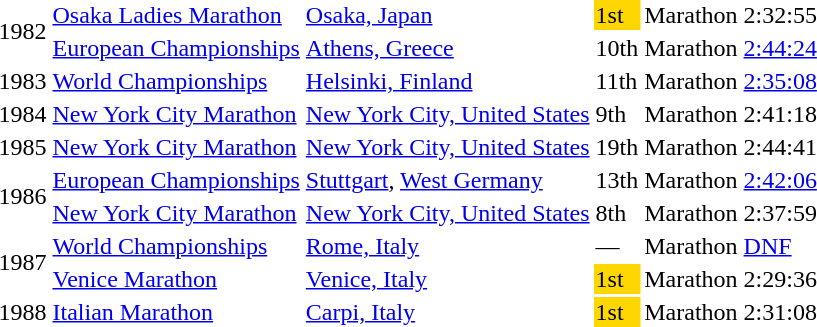<table>
<tr>
<td rowspan=2>1982</td>
<td><a href='#'>Osaka Ladies Marathon</a></td>
<td><a href='#'>Osaka, Japan</a></td>
<td bgcolor="gold">1st</td>
<td>Marathon</td>
<td>2:32:55</td>
</tr>
<tr>
<td><a href='#'>European Championships</a></td>
<td><a href='#'>Athens, Greece</a></td>
<td>10th</td>
<td>Marathon</td>
<td><a href='#'>2:44:24</a></td>
</tr>
<tr>
<td>1983</td>
<td><a href='#'>World Championships</a></td>
<td><a href='#'>Helsinki, Finland</a></td>
<td>11th</td>
<td>Marathon</td>
<td><a href='#'>2:35:08</a></td>
</tr>
<tr>
<td>1984</td>
<td><a href='#'>New York City Marathon</a></td>
<td><a href='#'>New York City, United States</a></td>
<td>9th</td>
<td>Marathon</td>
<td>2:41:18</td>
</tr>
<tr>
<td>1985</td>
<td><a href='#'>New York City Marathon</a></td>
<td><a href='#'>New York City, United States</a></td>
<td>19th</td>
<td>Marathon</td>
<td>2:44:41</td>
</tr>
<tr>
<td rowspan=2>1986</td>
<td><a href='#'>European Championships</a></td>
<td><a href='#'>Stuttgart</a>, <a href='#'>West Germany</a></td>
<td>13th</td>
<td>Marathon</td>
<td><a href='#'>2:42:06</a></td>
</tr>
<tr>
<td><a href='#'>New York City Marathon</a></td>
<td><a href='#'>New York City, United States</a></td>
<td>8th</td>
<td>Marathon</td>
<td>2:37:59</td>
</tr>
<tr>
<td rowspan=2>1987</td>
<td><a href='#'>World Championships</a></td>
<td><a href='#'>Rome, Italy</a></td>
<td>—</td>
<td>Marathon</td>
<td><a href='#'>DNF</a></td>
</tr>
<tr>
<td><a href='#'>Venice Marathon</a></td>
<td><a href='#'>Venice, Italy</a></td>
<td bgcolor="gold">1st</td>
<td>Marathon</td>
<td>2:29:36</td>
</tr>
<tr>
<td>1988</td>
<td><a href='#'>Italian Marathon</a></td>
<td><a href='#'>Carpi, Italy</a></td>
<td bgcolor="gold">1st</td>
<td>Marathon</td>
<td>2:31:08</td>
</tr>
</table>
